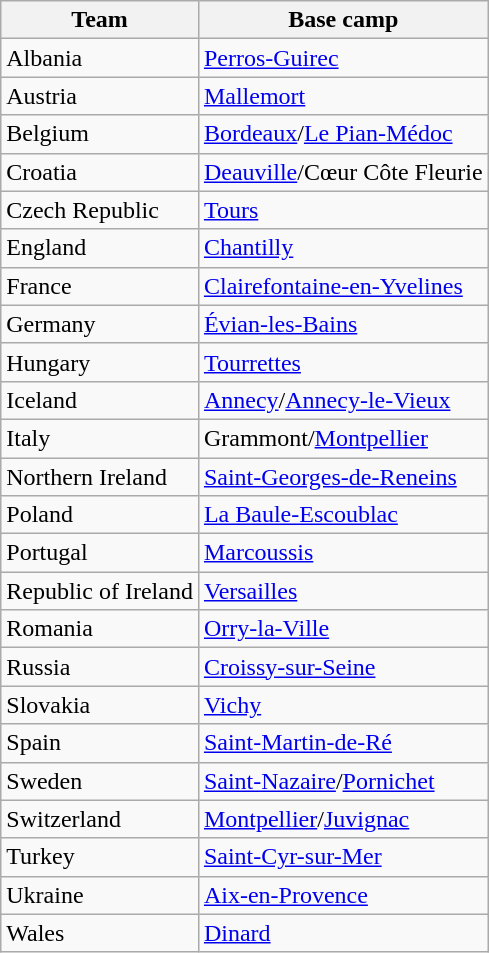<table class="wikitable sortable">
<tr>
<th>Team</th>
<th>Base camp</th>
</tr>
<tr>
<td>Albania</td>
<td><a href='#'>Perros-Guirec</a></td>
</tr>
<tr>
<td>Austria</td>
<td><a href='#'>Mallemort</a></td>
</tr>
<tr>
<td>Belgium</td>
<td><a href='#'>Bordeaux</a>/<a href='#'>Le Pian-Médoc</a></td>
</tr>
<tr>
<td>Croatia</td>
<td><a href='#'>Deauville</a>/Cœur Côte Fleurie</td>
</tr>
<tr>
<td>Czech Republic</td>
<td><a href='#'>Tours</a></td>
</tr>
<tr>
<td>England</td>
<td><a href='#'>Chantilly</a></td>
</tr>
<tr>
<td>France</td>
<td><a href='#'>Clairefontaine-en-Yvelines</a></td>
</tr>
<tr>
<td>Germany</td>
<td><a href='#'>Évian-les-Bains</a></td>
</tr>
<tr>
<td>Hungary</td>
<td><a href='#'>Tourrettes</a></td>
</tr>
<tr>
<td>Iceland</td>
<td><a href='#'>Annecy</a>/<a href='#'>Annecy-le-Vieux</a></td>
</tr>
<tr>
<td>Italy</td>
<td>Grammont/<a href='#'>Montpellier</a></td>
</tr>
<tr>
<td>Northern Ireland</td>
<td><a href='#'>Saint-Georges-de-Reneins</a></td>
</tr>
<tr>
<td>Poland</td>
<td><a href='#'>La Baule-Escoublac</a></td>
</tr>
<tr>
<td>Portugal</td>
<td><a href='#'>Marcoussis</a></td>
</tr>
<tr>
<td>Republic of Ireland</td>
<td><a href='#'>Versailles</a></td>
</tr>
<tr>
<td>Romania</td>
<td><a href='#'>Orry-la-Ville</a></td>
</tr>
<tr>
<td>Russia</td>
<td><a href='#'>Croissy-sur-Seine</a></td>
</tr>
<tr>
<td>Slovakia</td>
<td><a href='#'>Vichy</a></td>
</tr>
<tr>
<td>Spain</td>
<td><a href='#'>Saint-Martin-de-Ré</a></td>
</tr>
<tr>
<td>Sweden</td>
<td><a href='#'>Saint-Nazaire</a>/<a href='#'>Pornichet</a></td>
</tr>
<tr>
<td>Switzerland</td>
<td><a href='#'>Montpellier</a>/<a href='#'>Juvignac</a></td>
</tr>
<tr>
<td>Turkey</td>
<td><a href='#'>Saint-Cyr-sur-Mer</a></td>
</tr>
<tr>
<td>Ukraine</td>
<td><a href='#'>Aix-en-Provence</a></td>
</tr>
<tr>
<td>Wales</td>
<td><a href='#'>Dinard</a></td>
</tr>
</table>
